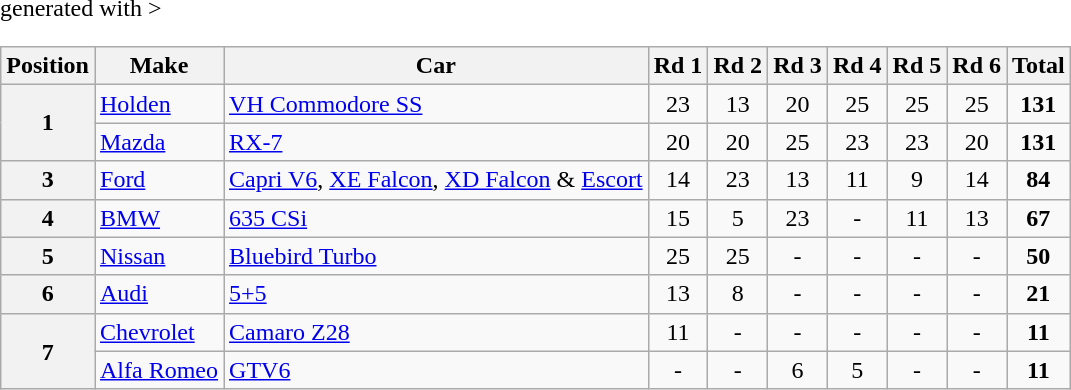<table class="wikitable" <hiddentext>generated with >
<tr>
<th>Position</th>
<th>Make</th>
<th>Car</th>
<th>Rd 1</th>
<th>Rd 2</th>
<th>Rd 3</th>
<th>Rd 4</th>
<th>Rd 5</th>
<th>Rd 6</th>
<th>Total</th>
</tr>
<tr>
<th rowspan=2>1</th>
<td><a href='#'>Holden</a></td>
<td><a href='#'>VH Commodore SS</a></td>
<td align="center">23</td>
<td align="center">13</td>
<td align="center">20</td>
<td align="center">25</td>
<td align="center">25</td>
<td align="center">25</td>
<td align="center"><strong>131</strong></td>
</tr>
<tr>
<td><a href='#'>Mazda</a></td>
<td><a href='#'>RX-7</a></td>
<td align="center">20</td>
<td align="center">20</td>
<td align="center">25</td>
<td align="center">23</td>
<td align="center">23</td>
<td align="center">20</td>
<td align="center"><strong>131</strong></td>
</tr>
<tr>
<th>3</th>
<td><a href='#'>Ford</a></td>
<td><a href='#'>Capri V6</a>, <a href='#'>XE Falcon</a>, <a href='#'>XD Falcon</a> & <a href='#'>Escort</a></td>
<td align="center">14</td>
<td align="center">23</td>
<td align="center">13</td>
<td align="center">11</td>
<td align="center">9</td>
<td align="center">14</td>
<td align="center"><strong>84</strong></td>
</tr>
<tr>
<th>4</th>
<td><a href='#'>BMW</a></td>
<td><a href='#'>635 CSi</a></td>
<td align="center">15</td>
<td align="center">5</td>
<td align="center">23</td>
<td align="center">-</td>
<td align="center">11</td>
<td align="center">13</td>
<td align="center"><strong>67</strong></td>
</tr>
<tr>
<th>5</th>
<td><a href='#'>Nissan</a></td>
<td><a href='#'>Bluebird Turbo</a></td>
<td align="center">25</td>
<td align="center">25</td>
<td align="center">-</td>
<td align="center">-</td>
<td align="center">-</td>
<td align="center">-</td>
<td align="center"><strong>50</strong></td>
</tr>
<tr>
<th>6</th>
<td><a href='#'>Audi</a></td>
<td><a href='#'>5+5</a></td>
<td align="center">13</td>
<td align="center">8</td>
<td align="center">-</td>
<td align="center">-</td>
<td align="center">-</td>
<td align="center">-</td>
<td align="center"><strong>21</strong></td>
</tr>
<tr>
<th rowspan=2>7</th>
<td><a href='#'>Chevrolet</a></td>
<td><a href='#'>Camaro Z28</a></td>
<td align="center">11</td>
<td align="center">-</td>
<td align="center">-</td>
<td align="center">-</td>
<td align="center">-</td>
<td align="center">-</td>
<td align="center"><strong>11</strong></td>
</tr>
<tr>
<td><a href='#'>Alfa Romeo</a></td>
<td><a href='#'>GTV6</a></td>
<td align="center">-</td>
<td align="center">-</td>
<td align="center">6</td>
<td align="center">5</td>
<td align="center">-</td>
<td align="center">-</td>
<td align="center"><strong>11</strong></td>
</tr>
</table>
